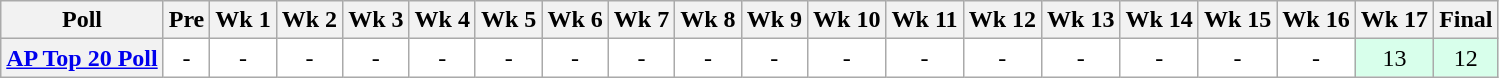<table class="wikitable" style="white-space:nowrap;">
<tr>
<th>Poll</th>
<th>Pre</th>
<th>Wk 1</th>
<th>Wk 2</th>
<th>Wk 3</th>
<th>Wk 4</th>
<th>Wk 5</th>
<th>Wk 6</th>
<th>Wk 7</th>
<th>Wk 8</th>
<th>Wk 9</th>
<th>Wk 10</th>
<th>Wk 11</th>
<th>Wk 12</th>
<th>Wk 13</th>
<th>Wk 14</th>
<th>Wk 15</th>
<th>Wk 16</th>
<th>Wk 17</th>
<th>Final</th>
</tr>
<tr style="text-align:center;">
<th><a href='#'>AP Top 20 Poll</a></th>
<td style="background:#FFF;">-</td>
<td style="background:#FFF;">-</td>
<td style="background:#FFF;">-</td>
<td style="background:#FFF;">-</td>
<td style="background:#FFF;">-</td>
<td style="background:#FFF;">-</td>
<td style="background:#FFF;">-</td>
<td style="background:#FFF;">-</td>
<td style="background:#FFF;">-</td>
<td style="background:#FFF;">-</td>
<td style="background:#FFF;">-</td>
<td style="background:#FFF;">-</td>
<td style="background:#FFF;">-</td>
<td style="background:#FFF;">-</td>
<td style="background:#FFF;">-</td>
<td style="background:#FFF;">-</td>
<td style="background:#FFF;">-</td>
<td style="background:#D8FFEB;">13</td>
<td style="background:#D8FFEB;">12</td>
</tr>
</table>
